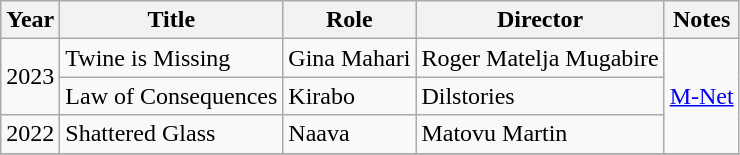<table class="wikitable">
<tr>
<th>Year</th>
<th>Title</th>
<th>Role</th>
<th>Director</th>
<th>Notes</th>
</tr>
<tr>
<td rowspan="2">2023</td>
<td>Twine is Missing</td>
<td>Gina Mahari</td>
<td>Roger Matelja Mugabire</td>
<td rowspan="3"><a href='#'>M-Net</a></td>
</tr>
<tr>
<td>Law of Consequences</td>
<td>Kirabo</td>
<td>Dilstories</td>
</tr>
<tr>
<td>2022</td>
<td>Shattered Glass</td>
<td>Naava</td>
<td>Matovu Martin</td>
</tr>
<tr>
</tr>
</table>
